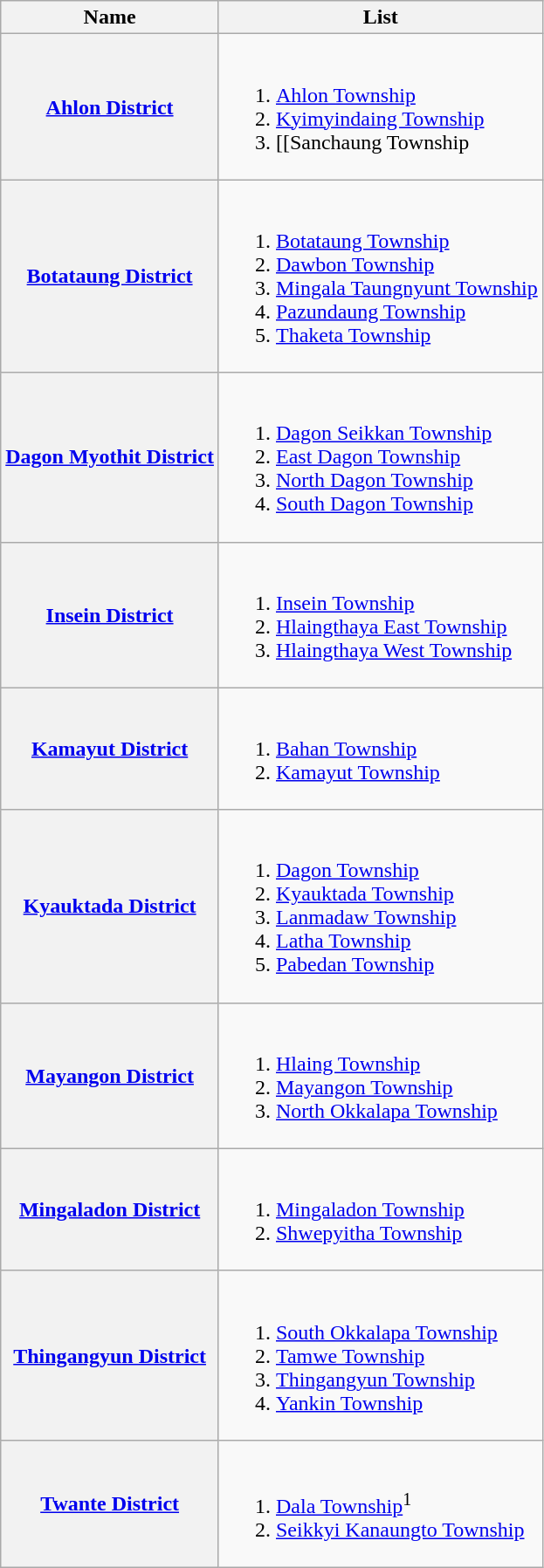<table class=wikitable>
<tr>
<th>Name</th>
<th>List</th>
</tr>
<tr>
<th><a href='#'>Ahlon District</a></th>
<td><br><ol><li><a href='#'>Ahlon Township</a></li><li><a href='#'>Kyimyindaing Township</a></li><li>[[Sanchaung Township</li></ol></td>
</tr>
<tr>
<th><a href='#'>Botataung District</a></th>
<td><br><ol><li><a href='#'>Botataung Township</a></li><li><a href='#'>Dawbon Township</a></li><li><a href='#'>Mingala Taungnyunt Township</a></li><li><a href='#'>Pazundaung Township</a></li><li><a href='#'>Thaketa Township</a></li></ol></td>
</tr>
<tr>
<th><a href='#'>Dagon Myothit District</a></th>
<td><br><ol><li><a href='#'>Dagon Seikkan Township</a></li><li><a href='#'>East Dagon Township</a></li><li><a href='#'>North Dagon Township</a></li><li><a href='#'>South Dagon Township</a></li></ol></td>
</tr>
<tr>
<th><a href='#'>Insein District</a></th>
<td><br><ol><li><a href='#'>Insein Township</a></li><li><a href='#'>Hlaingthaya East Township</a></li><li><a href='#'>Hlaingthaya West Township</a></li></ol></td>
</tr>
<tr>
<th><a href='#'>Kamayut District</a></th>
<td><br><ol><li><a href='#'>Bahan Township</a></li><li><a href='#'>Kamayut Township</a></li></ol></td>
</tr>
<tr>
<th><a href='#'>Kyauktada District</a></th>
<td><br><ol><li><a href='#'>Dagon Township</a></li><li><a href='#'>Kyauktada Township</a></li><li><a href='#'>Lanmadaw Township</a></li><li><a href='#'>Latha Township</a></li><li><a href='#'>Pabedan Township</a></li></ol></td>
</tr>
<tr>
<th><a href='#'>Mayangon District</a></th>
<td><br><ol><li><a href='#'>Hlaing Township</a></li><li><a href='#'>Mayangon Township</a></li><li><a href='#'>North Okkalapa Township</a></li></ol></td>
</tr>
<tr>
<th><a href='#'>Mingaladon District</a></th>
<td><br><ol><li><a href='#'>Mingaladon Township</a></li><li><a href='#'>Shwepyitha Township</a></li></ol></td>
</tr>
<tr>
<th><a href='#'>Thingangyun District</a></th>
<td><br><ol><li><a href='#'>South Okkalapa Township</a></li><li><a href='#'>Tamwe Township</a></li><li><a href='#'>Thingangyun Township</a></li><li><a href='#'>Yankin Township</a></li></ol></td>
</tr>
<tr>
<th><a href='#'>Twante District</a></th>
<td><br><ol><li><a href='#'>Dala Township</a><sup>1</sup></li><li><a href='#'>Seikkyi Kanaungto Township</a></li></ol></td>
</tr>
</table>
